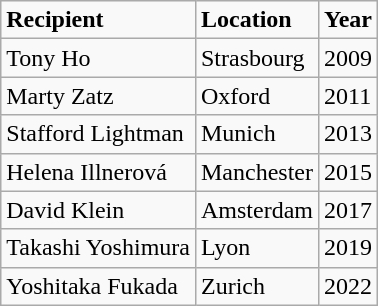<table class="wikitable">
<tr>
<td><strong>Recipient</strong></td>
<td><strong>Location</strong></td>
<td><strong>Year</strong></td>
</tr>
<tr>
<td>Tony Ho</td>
<td>Strasbourg</td>
<td>2009</td>
</tr>
<tr>
<td>Marty Zatz</td>
<td>Oxford</td>
<td>2011</td>
</tr>
<tr>
<td>Stafford Lightman</td>
<td>Munich</td>
<td>2013</td>
</tr>
<tr>
<td>Helena Illnerová</td>
<td>Manchester</td>
<td>2015</td>
</tr>
<tr>
<td>David Klein</td>
<td>Amsterdam</td>
<td>2017</td>
</tr>
<tr>
<td>Takashi Yoshimura</td>
<td>Lyon</td>
<td>2019</td>
</tr>
<tr>
<td>Yoshitaka Fukada</td>
<td>Zurich</td>
<td>2022</td>
</tr>
</table>
